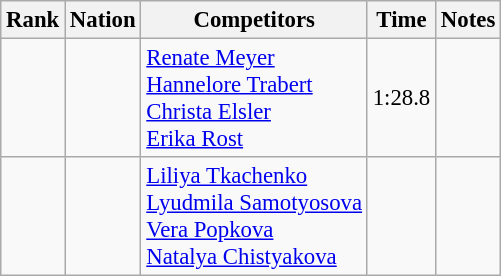<table class="wikitable sortable" style="text-align:center; font-size:95%">
<tr>
<th>Rank</th>
<th>Nation</th>
<th>Competitors</th>
<th>Time</th>
<th>Notes</th>
</tr>
<tr>
<td></td>
<td align=left></td>
<td align=left><a href='#'>Renate Meyer</a><br><a href='#'>Hannelore Trabert</a><br><a href='#'>Christa Elsler</a><br><a href='#'>Erika Rost</a></td>
<td>1:28.8</td>
<td></td>
</tr>
<tr>
<td></td>
<td align=left></td>
<td align=left><a href='#'>Liliya Tkachenko</a><br><a href='#'>Lyudmila Samotyosova</a><br><a href='#'>Vera Popkova</a><br><a href='#'>Natalya Chistyakova</a></td>
<td></td>
<td></td>
</tr>
</table>
